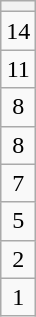<table class="wikitable">
<tr>
<th></th>
</tr>
<tr>
<td style="text-align:center;">14</td>
</tr>
<tr>
<td style="text-align:center;">11</td>
</tr>
<tr>
<td style="text-align:center;">8</td>
</tr>
<tr>
<td style="text-align:center;">8</td>
</tr>
<tr>
<td style="text-align:center;">7</td>
</tr>
<tr>
<td style="text-align:center;">5</td>
</tr>
<tr>
<td style="text-align:center;">2</td>
</tr>
<tr>
<td style="text-align:center;">1</td>
</tr>
</table>
